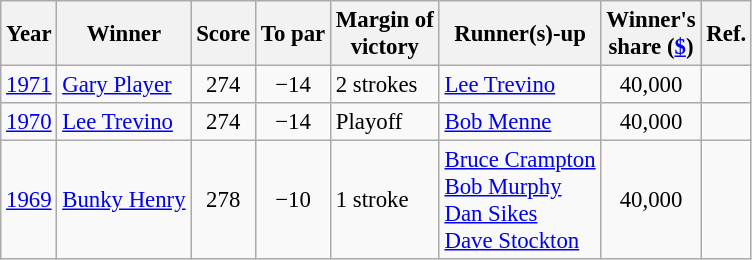<table class=wikitable style="font-size:95%">
<tr>
<th>Year</th>
<th>Winner</th>
<th>Score</th>
<th>To par</th>
<th>Margin of<br>victory</th>
<th>Runner(s)-up</th>
<th>Winner's<br>share (<a href='#'>$</a>)</th>
<th>Ref.</th>
</tr>
<tr>
<td><a href='#'>1971</a></td>
<td> <a href='#'>Gary Player</a></td>
<td align=center>274</td>
<td align=center>−14</td>
<td>2 strokes</td>
<td> <a href='#'>Lee Trevino</a></td>
<td align=center>40,000</td>
<td></td>
</tr>
<tr>
<td><a href='#'>1970</a></td>
<td> <a href='#'>Lee Trevino</a></td>
<td align=center>274</td>
<td align=center>−14</td>
<td>Playoff</td>
<td> <a href='#'>Bob Menne</a></td>
<td align=center>40,000</td>
<td></td>
</tr>
<tr>
<td><a href='#'>1969</a></td>
<td> <a href='#'>Bunky Henry</a></td>
<td align=center>278</td>
<td align=center>−10</td>
<td>1 stroke</td>
<td> <a href='#'>Bruce Crampton</a><br> <a href='#'>Bob Murphy</a><br> <a href='#'>Dan Sikes</a><br> <a href='#'>Dave Stockton</a></td>
<td align=center>40,000</td>
<td></td>
</tr>
</table>
